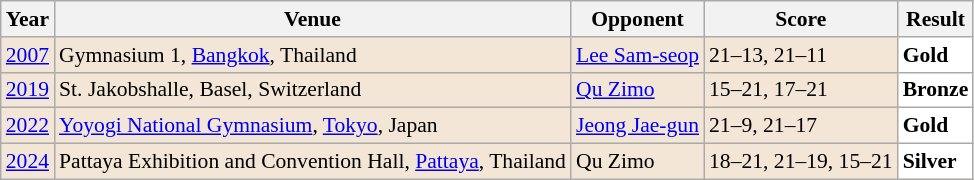<table class="sortable wikitable" style="font-size: 90%;">
<tr>
<th>Year</th>
<th>Venue</th>
<th>Opponent</th>
<th>Score</th>
<th>Result</th>
</tr>
<tr style="background:#F3E6D7">
<td align="center"><a href='#'>2007</a></td>
<td align="left">Gymnasium 1, <a href='#'>Bangkok</a>, Thailand</td>
<td align="left"> <a href='#'>Lee Sam-seop</a></td>
<td align="left">21–13, 21–11</td>
<td style="text-align:left; background:white"> <strong>Gold</strong></td>
</tr>
<tr style="background:#F3E6D7">
<td align="center"><a href='#'>2019</a></td>
<td align="left">St. Jakobshalle, Basel, Switzerland</td>
<td align="left"> <a href='#'>Qu Zimo</a></td>
<td align="left">15–21, 17–21</td>
<td style="text-align:left; background:white"> <strong>Bronze</strong></td>
</tr>
<tr style="background:#F3E6D7">
<td align="center"><a href='#'>2022</a></td>
<td align="left"><a href='#'>Yoyogi National Gymnasium</a>, <a href='#'>Tokyo</a>, Japan</td>
<td align="left"> <a href='#'>Jeong Jae-gun</a></td>
<td align="left">21–9, 21–17</td>
<td style="text-align:left; background:white"> <strong>Gold</strong></td>
</tr>
<tr style="background:#F3E6D7">
<td align="center"><a href='#'>2024</a></td>
<td align="left">Pattaya Exhibition and Convention Hall, <a href='#'>Pattaya</a>, Thailand</td>
<td align="left"> Qu Zimo</td>
<td align="left">18–21, 21–19, 15–21</td>
<td style="text-align:left; background:white"> <strong>Silver</strong></td>
</tr>
</table>
